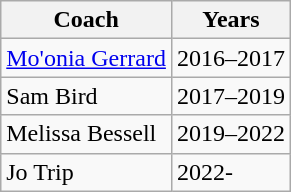<table class="wikitable collapsible">
<tr>
<th>Coach</th>
<th>Years</th>
</tr>
<tr>
<td> <a href='#'>Mo'onia Gerrard</a></td>
<td>2016–2017</td>
</tr>
<tr>
<td> Sam Bird </td>
<td>2017–2019</td>
</tr>
<tr>
<td> Melissa Bessell </td>
<td>2019–2022</td>
</tr>
<tr>
<td> Jo Trip</td>
<td>2022-</td>
</tr>
</table>
